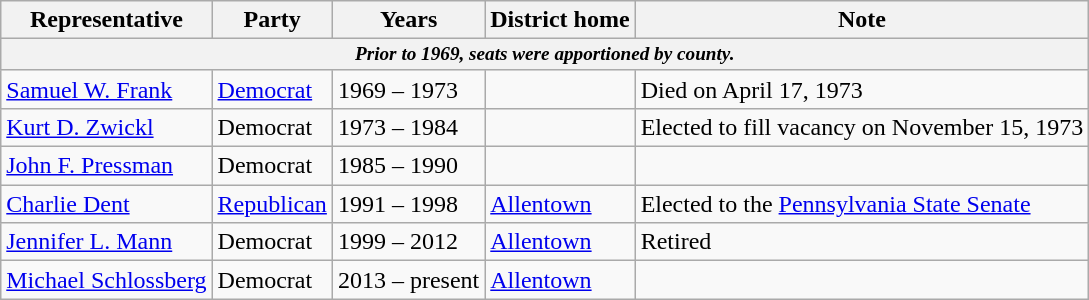<table class=wikitable>
<tr valign=bottom>
<th>Representative</th>
<th>Party</th>
<th>Years</th>
<th>District home</th>
<th>Note</th>
</tr>
<tr>
<th colspan=5 style="font-size: 80%;"><em>Prior to 1969, seats were apportioned by county.</em></th>
</tr>
<tr>
<td><a href='#'>Samuel W. Frank</a></td>
<td><a href='#'>Democrat</a></td>
<td>1969 – 1973</td>
<td></td>
<td>Died on April 17, 1973</td>
</tr>
<tr>
<td><a href='#'>Kurt D. Zwickl</a></td>
<td>Democrat</td>
<td>1973 – 1984</td>
<td></td>
<td>Elected to fill vacancy on November 15, 1973</td>
</tr>
<tr>
<td><a href='#'>John F. Pressman</a></td>
<td>Democrat</td>
<td>1985 – 1990</td>
<td></td>
<td></td>
</tr>
<tr>
<td><a href='#'>Charlie Dent</a></td>
<td><a href='#'>Republican</a></td>
<td>1991 – 1998</td>
<td><a href='#'>Allentown</a></td>
<td>Elected to the <a href='#'>Pennsylvania State Senate</a></td>
</tr>
<tr>
<td><a href='#'>Jennifer L. Mann</a></td>
<td>Democrat</td>
<td>1999 – 2012</td>
<td><a href='#'>Allentown</a></td>
<td>Retired</td>
</tr>
<tr>
<td><a href='#'>Michael Schlossberg</a></td>
<td>Democrat</td>
<td>2013 – present</td>
<td><a href='#'>Allentown</a></td>
<td></td>
</tr>
</table>
